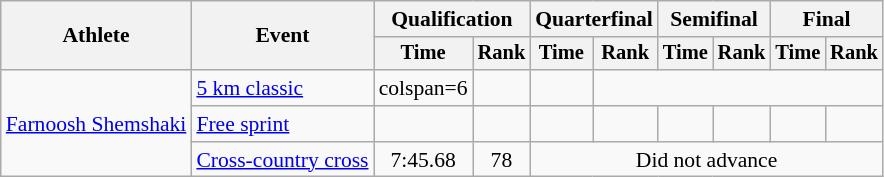<table class="wikitable" style="font-size:90%">
<tr>
<th rowspan="2">Athlete</th>
<th rowspan="2">Event</th>
<th colspan="2">Qualification</th>
<th colspan="2">Quarterfinal</th>
<th colspan="2">Semifinal</th>
<th colspan="2">Final</th>
</tr>
<tr style="font-size:95%">
<th>Time</th>
<th>Rank</th>
<th>Time</th>
<th>Rank</th>
<th>Time</th>
<th>Rank</th>
<th>Time</th>
<th>Rank</th>
</tr>
<tr align=center>
<td align=left rowspan=3><a href='#'>Farnoosh Shemshaki</a></td>
<td align=left><a href='#'>5 km classic</a></td>
<td>colspan=6 </td>
<td></td>
<td></td>
</tr>
<tr align=center>
<td align=left><a href='#'>Free sprint</a></td>
<td></td>
<td></td>
<td></td>
<td></td>
<td></td>
<td></td>
<td></td>
<td></td>
</tr>
<tr align=center>
<td align=left><a href='#'>Cross-country cross</a></td>
<td>7:45.68</td>
<td>78</td>
<td colspan="6">Did not advance</td>
</tr>
</table>
